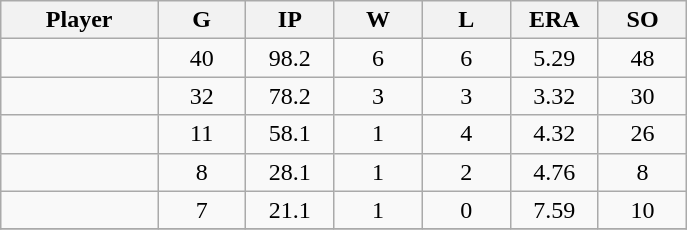<table class="wikitable sortable">
<tr>
<th bgcolor="#DDDDFF" width="16%">Player</th>
<th bgcolor="#DDDDFF" width="9%">G</th>
<th bgcolor="#DDDDFF" width="9%">IP</th>
<th bgcolor="#DDDDFF" width="9%">W</th>
<th bgcolor="#DDDDFF" width="9%">L</th>
<th bgcolor="#DDDDFF" width="9%">ERA</th>
<th bgcolor="#DDDDFF" width="9%">SO</th>
</tr>
<tr align="center">
<td></td>
<td>40</td>
<td>98.2</td>
<td>6</td>
<td>6</td>
<td>5.29</td>
<td>48</td>
</tr>
<tr align="center">
<td></td>
<td>32</td>
<td>78.2</td>
<td>3</td>
<td>3</td>
<td>3.32</td>
<td>30</td>
</tr>
<tr align="center">
<td></td>
<td>11</td>
<td>58.1</td>
<td>1</td>
<td>4</td>
<td>4.32</td>
<td>26</td>
</tr>
<tr align="center">
<td></td>
<td>8</td>
<td>28.1</td>
<td>1</td>
<td>2</td>
<td>4.76</td>
<td>8</td>
</tr>
<tr align="center">
<td></td>
<td>7</td>
<td>21.1</td>
<td>1</td>
<td>0</td>
<td>7.59</td>
<td>10</td>
</tr>
<tr align="center">
</tr>
</table>
